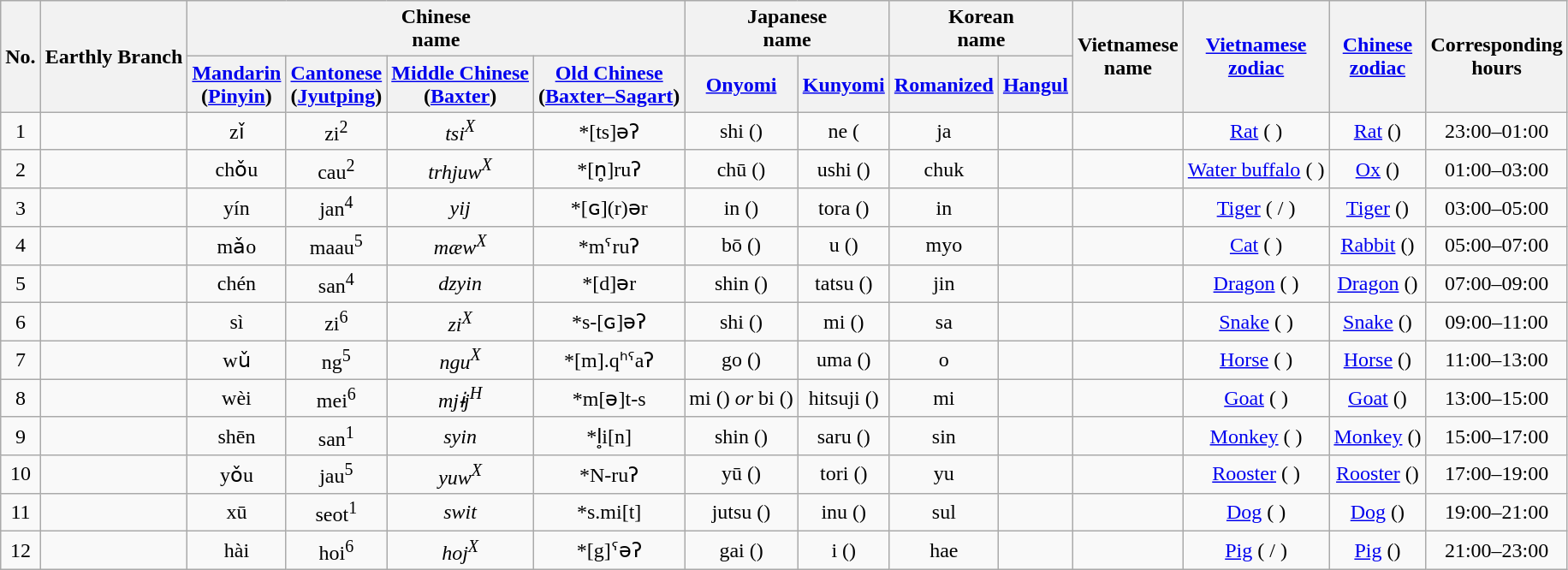<table class="wikitable">
<tr>
<th rowspan=2>No.</th>
<th rowspan=2>Earthly Branch</th>
<th colspan=4>Chinese<br>name</th>
<th colspan=2>Japanese<br>name</th>
<th colspan=2>Korean<br>name</th>
<th rowspan=2>Vietnamese<br>name</th>
<th rowspan=2><a href='#'>Vietnamese<br>zodiac</a></th>
<th rowspan=2><a href='#'>Chinese<br>zodiac</a></th>
<th rowspan=2>Corresponding<br>hours</th>
</tr>
<tr>
<th><a href='#'>Mandarin</a><br>(<a href='#'>Pinyin</a>)</th>
<th><a href='#'>Cantonese</a><br>(<a href='#'>Jyutping</a>)</th>
<th><a href='#'>Middle Chinese</a><br>(<a href='#'>Baxter</a>)</th>
<th><a href='#'>Old Chinese</a><br>(<a href='#'>Baxter–Sagart</a>)</th>
<th><a href='#'>Onyomi</a></th>
<th><a href='#'>Kunyomi</a></th>
<th><a href='#'>Romanized</a></th>
<th><a href='#'>Hangul</a></th>
</tr>
<tr align="center">
<td>1</td>
<td></td>
<td>zǐ</td>
<td>zi<sup>2</sup></td>
<td><em>tsi<sup>X</sup></em></td>
<td>*[ts]əʔ</td>
<td>shi ()</td>
<td>ne (</td>
<td>ja</td>
<td></td>
<td></td>
<td><a href='#'>Rat</a> ( )</td>
<td><a href='#'>Rat</a> ()</td>
<td>23:00–01:00</td>
</tr>
<tr align="center">
<td>2</td>
<td></td>
<td>chǒu</td>
<td>cau<sup>2</sup></td>
<td><em>trhjuw<sup>X</sup></em></td>
<td>*[n̥]ruʔ</td>
<td>chū ()</td>
<td>ushi ()</td>
<td>chuk</td>
<td></td>
<td></td>
<td><a href='#'>Water buffalo</a> ( )</td>
<td><a href='#'>Ox</a> ()</td>
<td>01:00–03:00</td>
</tr>
<tr align="center">
<td>3</td>
<td></td>
<td>yín</td>
<td>jan<sup>4</sup></td>
<td><em>yij</em></td>
<td>*[ɢ](r)ər</td>
<td>in ()</td>
<td>tora ()</td>
<td>in</td>
<td></td>
<td></td>
<td><a href='#'>Tiger</a> ( / )</td>
<td><a href='#'>Tiger</a> ()</td>
<td>03:00–05:00</td>
</tr>
<tr align="center">
<td>4</td>
<td></td>
<td>mǎo</td>
<td>maau<sup>5</sup></td>
<td><em>mæw<sup>X</sup></em></td>
<td>*mˤruʔ</td>
<td>bō ()</td>
<td>u ()</td>
<td>myo</td>
<td></td>
<td></td>
<td><a href='#'>Cat</a> ( )</td>
<td><a href='#'>Rabbit</a> ()</td>
<td>05:00–07:00</td>
</tr>
<tr align="center">
<td>5</td>
<td></td>
<td>chén</td>
<td>san<sup>4</sup></td>
<td><em>dzyin</em></td>
<td>*[d]ər</td>
<td>shin ()</td>
<td>tatsu ()</td>
<td>jin</td>
<td></td>
<td></td>
<td><a href='#'>Dragon</a> ( )</td>
<td><a href='#'>Dragon</a> ()</td>
<td>07:00–09:00</td>
</tr>
<tr align="center">
<td>6</td>
<td></td>
<td>sì</td>
<td>zi<sup>6</sup></td>
<td><em>zi<sup>X</sup></em></td>
<td>*s-[ɢ]əʔ</td>
<td>shi ()</td>
<td>mi ()</td>
<td>sa</td>
<td></td>
<td></td>
<td><a href='#'>Snake</a> ( )</td>
<td><a href='#'>Snake</a> ()</td>
<td>09:00–11:00</td>
</tr>
<tr align="center">
<td>7</td>
<td></td>
<td>wǔ</td>
<td>ng<sup>5</sup></td>
<td><em>ngu<sup>X</sup></em></td>
<td>*[m].qʰˤaʔ</td>
<td>go ()</td>
<td>uma ()</td>
<td>o</td>
<td></td>
<td></td>
<td><a href='#'>Horse</a> ( )</td>
<td><a href='#'>Horse</a> ()</td>
<td>11:00–13:00</td>
</tr>
<tr align="center">
<td>8</td>
<td></td>
<td>wèi</td>
<td>mei<sup>6</sup></td>
<td><em>mjɨj<sup>H</sup></em></td>
<td>*m[ə]t-s</td>
<td>mi () <em>or</em> bi ()</td>
<td>hitsuji ()</td>
<td>mi</td>
<td></td>
<td></td>
<td><a href='#'>Goat</a> ( )</td>
<td><a href='#'>Goat</a> ()</td>
<td>13:00–15:00</td>
</tr>
<tr align="center">
<td>9</td>
<td></td>
<td>shēn</td>
<td>san<sup>1</sup></td>
<td><em>syin</em></td>
<td>*l̥i[n]</td>
<td>shin ()</td>
<td>saru ()</td>
<td>sin</td>
<td></td>
<td></td>
<td><a href='#'>Monkey</a> ( )</td>
<td><a href='#'>Monkey</a> ()</td>
<td>15:00–17:00</td>
</tr>
<tr align="center">
<td>10</td>
<td></td>
<td>yǒu</td>
<td>jau<sup>5</sup></td>
<td><em>yuw<sup>X</sup></em></td>
<td>*N-ruʔ</td>
<td>yū ()</td>
<td>tori ()</td>
<td>yu</td>
<td></td>
<td></td>
<td><a href='#'>Rooster</a> ( )</td>
<td><a href='#'>Rooster</a> ()</td>
<td>17:00–19:00</td>
</tr>
<tr align="center">
<td>11</td>
<td></td>
<td>xū</td>
<td>seot<sup>1</sup></td>
<td><em>swit</em></td>
<td>*s.mi[t]</td>
<td>jutsu ()</td>
<td>inu ()</td>
<td>sul</td>
<td></td>
<td></td>
<td><a href='#'>Dog</a> ( )</td>
<td><a href='#'>Dog</a> ()</td>
<td>19:00–21:00</td>
</tr>
<tr align="center">
<td>12</td>
<td></td>
<td>hài</td>
<td>hoi<sup>6</sup></td>
<td><em>hoj<sup>X</sup></em></td>
<td>*[g]ˤəʔ</td>
<td>gai ()</td>
<td>i ()</td>
<td>hae</td>
<td></td>
<td></td>
<td><a href='#'>Pig</a> ( / )</td>
<td><a href='#'>Pig</a> ()</td>
<td>21:00–23:00</td>
</tr>
</table>
